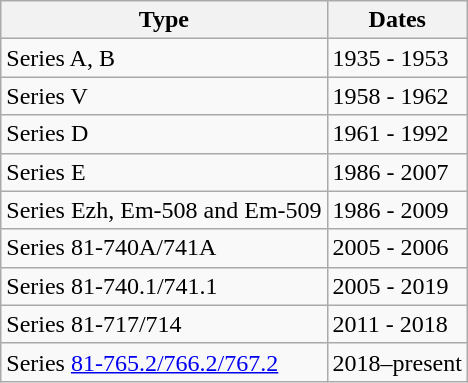<table class=wikitable>
<tr>
<th>Type</th>
<th>Dates</th>
</tr>
<tr>
<td>Series A, B</td>
<td>1935 - 1953</td>
</tr>
<tr>
<td>Series V</td>
<td>1958 - 1962</td>
</tr>
<tr>
<td>Series D</td>
<td>1961 - 1992</td>
</tr>
<tr>
<td>Series E</td>
<td>1986 - 2007</td>
</tr>
<tr>
<td>Series Ezh, Em-508 and Em-509</td>
<td>1986 - 2009</td>
</tr>
<tr>
<td>Series 81-740A/741A</td>
<td>2005 - 2006</td>
</tr>
<tr>
<td>Series 81-740.1/741.1</td>
<td>2005 - 2019</td>
</tr>
<tr>
<td>Series 81-717/714</td>
<td>2011 - 2018</td>
</tr>
<tr>
<td>Series <a href='#'>81-765.2/766.2/767.2</a></td>
<td>2018–present</td>
</tr>
</table>
